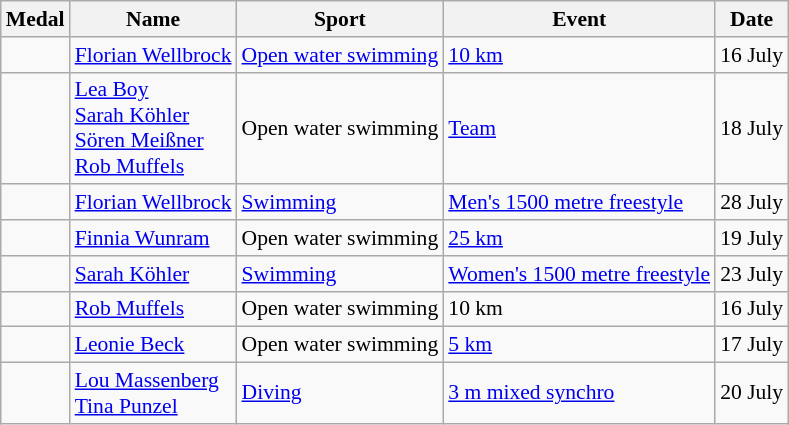<table class="wikitable sortable" style="font-size:90%">
<tr>
<th>Medal</th>
<th>Name</th>
<th>Sport</th>
<th>Event</th>
<th>Date</th>
</tr>
<tr>
<td></td>
<td><a href='#'>Florian Wellbrock</a></td>
<td><a href='#'>Open water swimming</a></td>
<td><a href='#'>10 km</a></td>
<td>16 July</td>
</tr>
<tr>
<td></td>
<td><a href='#'>Lea Boy</a><br><a href='#'>Sarah Köhler</a><br><a href='#'>Sören Meißner</a><br><a href='#'>Rob Muffels</a></td>
<td>Open water swimming</td>
<td><a href='#'>Team</a></td>
<td>18 July</td>
</tr>
<tr>
<td></td>
<td><a href='#'>Florian Wellbrock</a></td>
<td><a href='#'>Swimming</a></td>
<td><a href='#'>Men's 1500 metre freestyle</a></td>
<td>28 July</td>
</tr>
<tr>
<td></td>
<td><a href='#'>Finnia Wunram</a></td>
<td>Open water swimming</td>
<td><a href='#'>25 km</a></td>
<td>19 July</td>
</tr>
<tr>
<td></td>
<td><a href='#'>Sarah Köhler</a></td>
<td><a href='#'>Swimming</a></td>
<td><a href='#'>Women's 1500 metre freestyle</a></td>
<td>23 July</td>
</tr>
<tr>
<td></td>
<td><a href='#'>Rob Muffels</a></td>
<td>Open water swimming</td>
<td>10 km</td>
<td>16 July</td>
</tr>
<tr>
<td></td>
<td><a href='#'>Leonie Beck</a></td>
<td>Open water swimming</td>
<td><a href='#'>5 km</a></td>
<td>17 July</td>
</tr>
<tr>
<td></td>
<td><a href='#'>Lou Massenberg</a><br><a href='#'>Tina Punzel</a></td>
<td><a href='#'>Diving</a></td>
<td><a href='#'>3 m mixed synchro</a></td>
<td>20 July</td>
</tr>
</table>
